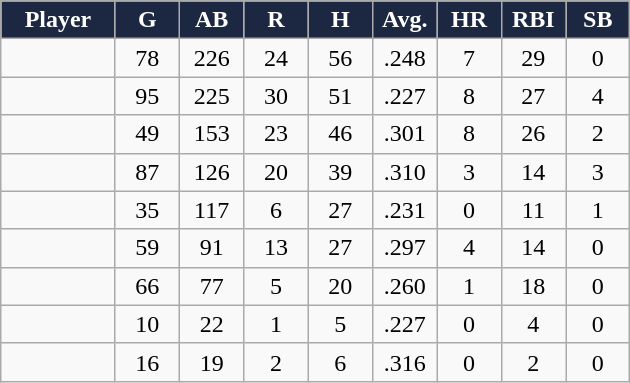<table class="wikitable sortable">
<tr>
<th style="background:#1c2841;color:white;" width="16%">Player</th>
<th style="background:#1c2841;color:white;" width="9%">G</th>
<th style="background:#1c2841;color:white;" width="9%">AB</th>
<th style="background:#1c2841;color:white;" width="9%">R</th>
<th style="background:#1c2841;color:white;" width="9%">H</th>
<th style="background:#1c2841;color:white;" width="9%">Avg.</th>
<th style="background:#1c2841;color:white;" width="9%">HR</th>
<th style="background:#1c2841;color:white;" width="9%">RBI</th>
<th style="background:#1c2841;color:white;" width="9%">SB</th>
</tr>
<tr align="center">
<td></td>
<td>78</td>
<td>226</td>
<td>24</td>
<td>56</td>
<td>.248</td>
<td>7</td>
<td>29</td>
<td>0</td>
</tr>
<tr align="center">
<td></td>
<td>95</td>
<td>225</td>
<td>30</td>
<td>51</td>
<td>.227</td>
<td>8</td>
<td>27</td>
<td>4</td>
</tr>
<tr align="center">
<td></td>
<td>49</td>
<td>153</td>
<td>23</td>
<td>46</td>
<td>.301</td>
<td>8</td>
<td>26</td>
<td>2</td>
</tr>
<tr align="center">
<td></td>
<td>87</td>
<td>126</td>
<td>20</td>
<td>39</td>
<td>.310</td>
<td>3</td>
<td>14</td>
<td>3</td>
</tr>
<tr align="center">
<td></td>
<td>35</td>
<td>117</td>
<td>6</td>
<td>27</td>
<td>.231</td>
<td>0</td>
<td>11</td>
<td>1</td>
</tr>
<tr align="center">
<td></td>
<td>59</td>
<td>91</td>
<td>13</td>
<td>27</td>
<td>.297</td>
<td>4</td>
<td>14</td>
<td>0</td>
</tr>
<tr align="center">
<td></td>
<td>66</td>
<td>77</td>
<td>5</td>
<td>20</td>
<td>.260</td>
<td>1</td>
<td>18</td>
<td>0</td>
</tr>
<tr align="center">
<td></td>
<td>10</td>
<td>22</td>
<td>1</td>
<td>5</td>
<td>.227</td>
<td>0</td>
<td>4</td>
<td>0</td>
</tr>
<tr align="center">
<td></td>
<td>16</td>
<td>19</td>
<td>2</td>
<td>6</td>
<td>.316</td>
<td>0</td>
<td>2</td>
<td>0</td>
</tr>
</table>
